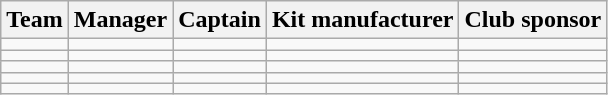<table class="wikitable sortable" style="text-align: left;">
<tr>
<th>Team</th>
<th>Manager</th>
<th>Captain</th>
<th>Kit manufacturer</th>
<th>Club sponsor</th>
</tr>
<tr>
<td></td>
<td></td>
<td></td>
<td></td>
<td></td>
</tr>
<tr>
<td></td>
<td></td>
<td></td>
<td></td>
<td></td>
</tr>
<tr>
<td></td>
<td></td>
<td></td>
<td></td>
<td></td>
</tr>
<tr>
<td></td>
<td></td>
<td></td>
<td></td>
<td></td>
</tr>
<tr>
<td></td>
<td></td>
<td></td>
<td></td>
<td></td>
</tr>
</table>
